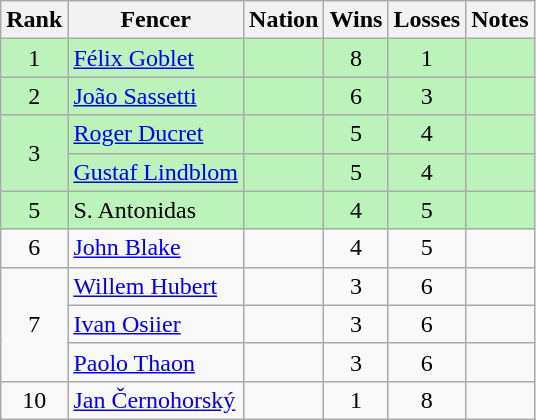<table class="wikitable sortable" style="text-align:center">
<tr>
<th>Rank</th>
<th>Fencer</th>
<th>Nation</th>
<th>Wins</th>
<th>Losses</th>
<th>Notes</th>
</tr>
<tr bgcolor=bbf3bb>
<td>1</td>
<td align=left><a href='#'>Félix Goblet</a></td>
<td align=left></td>
<td>8</td>
<td>1</td>
<td></td>
</tr>
<tr bgcolor=bbf3bb>
<td>2</td>
<td align=left><a href='#'>João Sassetti</a></td>
<td align=left></td>
<td>6</td>
<td>3</td>
<td></td>
</tr>
<tr bgcolor=bbf3bb>
<td rowspan=2>3</td>
<td align=left><a href='#'>Roger Ducret</a></td>
<td align=left></td>
<td>5</td>
<td>4</td>
<td></td>
</tr>
<tr bgcolor=bbf3bb>
<td align=left><a href='#'>Gustaf Lindblom</a></td>
<td align=left></td>
<td>5</td>
<td>4</td>
<td></td>
</tr>
<tr bgcolor=bbf3bb>
<td>5</td>
<td align=left>S. Antonidas</td>
<td align=left></td>
<td>4</td>
<td>5</td>
<td></td>
</tr>
<tr>
<td>6</td>
<td align=left><a href='#'>John Blake</a></td>
<td align=left></td>
<td>4</td>
<td>5</td>
<td></td>
</tr>
<tr>
<td rowspan=3>7</td>
<td align=left><a href='#'>Willem Hubert</a></td>
<td align=left></td>
<td>3</td>
<td>6</td>
<td></td>
</tr>
<tr>
<td align=left><a href='#'>Ivan Osiier</a></td>
<td align=left></td>
<td>3</td>
<td>6</td>
<td></td>
</tr>
<tr>
<td align=left><a href='#'>Paolo Thaon</a></td>
<td align=left></td>
<td>3</td>
<td>6</td>
<td></td>
</tr>
<tr>
<td>10</td>
<td align=left><a href='#'>Jan Černohorský</a></td>
<td align=left></td>
<td>1</td>
<td>8</td>
<td></td>
</tr>
</table>
